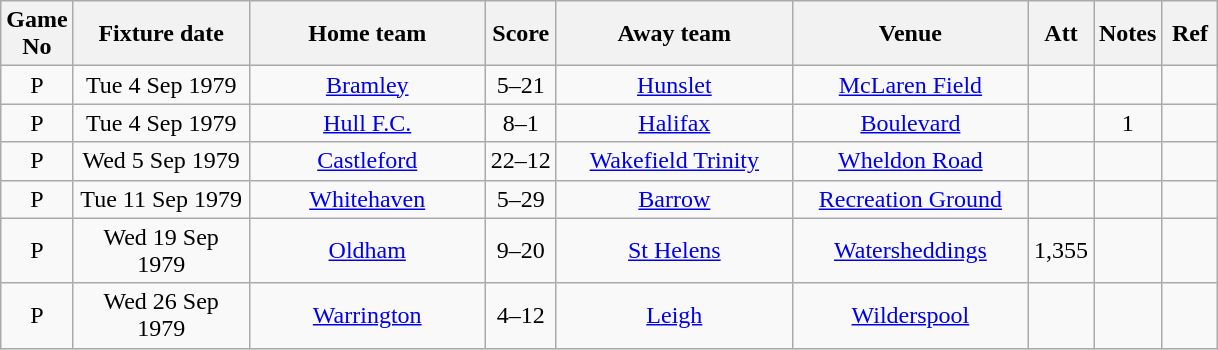<table class="wikitable" style="text-align:center;">
<tr>
<th width=20 abbr="No">Game No</th>
<th width=110 abbr="Date">Fixture date</th>
<th width=150 abbr="Home team">Home team</th>
<th width=40 abbr="Score">Score</th>
<th width=150 abbr="Away team">Away team</th>
<th width=150 abbr="Venue">Venue</th>
<th width=30 abbr="Att">Att</th>
<th width=20 abbr="Notes">Notes</th>
<th width=30 abbr="Ref">Ref</th>
</tr>
<tr>
<td>P</td>
<td>Tue 4 Sep 1979</td>
<td><a href='#'>Bramley</a></td>
<td>5–21</td>
<td><a href='#'>Hunslet</a></td>
<td><a href='#'>McLaren Field</a></td>
<td></td>
<td></td>
<td></td>
</tr>
<tr>
<td>P</td>
<td>Tue 4 Sep 1979</td>
<td><a href='#'>Hull F.C.</a></td>
<td>8–1</td>
<td><a href='#'>Halifax</a></td>
<td><a href='#'>Boulevard</a></td>
<td></td>
<td>1</td>
<td></td>
</tr>
<tr>
<td>P</td>
<td>Wed 5 Sep 1979</td>
<td><a href='#'>Castleford</a></td>
<td>22–12</td>
<td><a href='#'>Wakefield Trinity</a></td>
<td><a href='#'>Wheldon Road</a></td>
<td></td>
<td></td>
<td></td>
</tr>
<tr>
<td>P</td>
<td>Tue 11 Sep 1979</td>
<td><a href='#'>Whitehaven</a></td>
<td>5–29</td>
<td><a href='#'>Barrow</a></td>
<td><a href='#'>Recreation Ground</a></td>
<td></td>
<td></td>
<td></td>
</tr>
<tr>
<td>P</td>
<td>Wed 19 Sep 1979</td>
<td><a href='#'>Oldham</a></td>
<td>9–20</td>
<td><a href='#'>St Helens</a></td>
<td><a href='#'>Watersheddings</a></td>
<td>1,355</td>
<td></td>
<td></td>
</tr>
<tr>
<td>P</td>
<td>Wed 26 Sep 1979</td>
<td><a href='#'>Warrington</a></td>
<td>4–12</td>
<td><a href='#'>Leigh</a></td>
<td><a href='#'>Wilderspool</a></td>
<td></td>
<td></td>
<td></td>
</tr>
</table>
